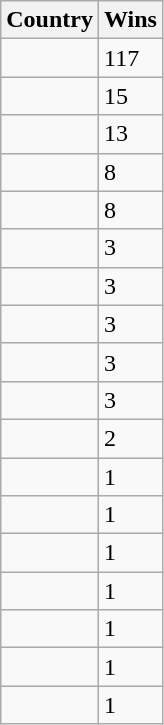<table class="wikitable sortable" style="border-collapse:collapse">
<tr>
<th>Country</th>
<th data-sort-type=number>Wins</th>
</tr>
<tr>
<td></td>
<td>117</td>
</tr>
<tr>
<td></td>
<td>15</td>
</tr>
<tr>
<td></td>
<td>13</td>
</tr>
<tr>
<td></td>
<td>8</td>
</tr>
<tr>
<td></td>
<td>8</td>
</tr>
<tr>
<td></td>
<td>3</td>
</tr>
<tr>
<td></td>
<td>3</td>
</tr>
<tr>
<td></td>
<td>3</td>
</tr>
<tr>
<td></td>
<td>3</td>
</tr>
<tr>
<td></td>
<td>3</td>
</tr>
<tr>
<td></td>
<td>2</td>
</tr>
<tr>
<td></td>
<td>1</td>
</tr>
<tr>
<td></td>
<td>1</td>
</tr>
<tr>
<td></td>
<td>1</td>
</tr>
<tr>
<td></td>
<td>1</td>
</tr>
<tr>
<td></td>
<td>1</td>
</tr>
<tr>
<td></td>
<td>1</td>
</tr>
<tr>
<td></td>
<td>1</td>
</tr>
</table>
